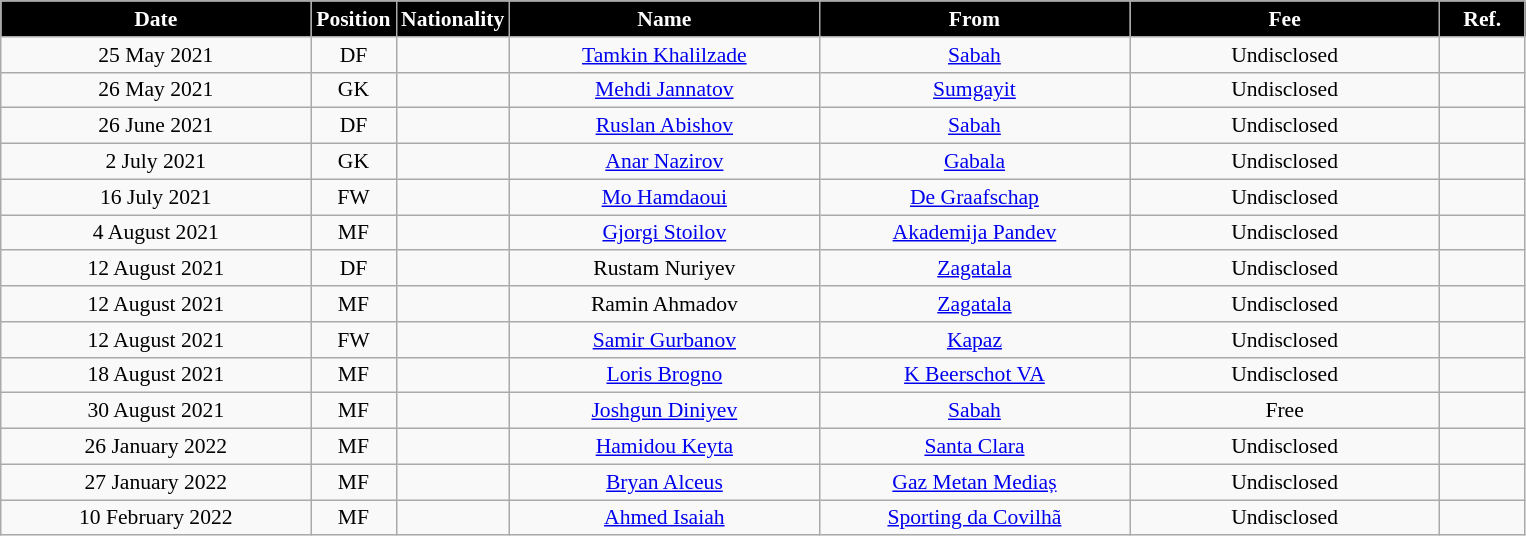<table class="wikitable"  style="text-align:center; font-size:90%; ">
<tr>
<th style="background:#000000; color:#FFFFFF; width:200px;">Date</th>
<th style="background:#000000; color:#FFFFFF; width:50px;">Position</th>
<th style="background:#000000; color:#FFFFFF; width:50px;">Nationality</th>
<th style="background:#000000; color:#FFFFFF; width:200px;">Name</th>
<th style="background:#000000; color:#FFFFFF; width:200px;">From</th>
<th style="background:#000000; color:#FFFFFF; width:200px;">Fee</th>
<th style="background:#000000; color:#FFFFFF; width:50px;">Ref.</th>
</tr>
<tr>
<td>25 May 2021</td>
<td>DF</td>
<td></td>
<td><a href='#'>Tamkin Khalilzade</a></td>
<td><a href='#'>Sabah</a></td>
<td>Undisclosed</td>
<td></td>
</tr>
<tr>
<td>26 May 2021</td>
<td>GK</td>
<td></td>
<td><a href='#'>Mehdi Jannatov</a></td>
<td><a href='#'>Sumgayit</a></td>
<td>Undisclosed</td>
<td></td>
</tr>
<tr>
<td>26 June 2021</td>
<td>DF</td>
<td></td>
<td><a href='#'>Ruslan Abishov</a></td>
<td><a href='#'>Sabah</a></td>
<td>Undisclosed</td>
<td></td>
</tr>
<tr>
<td>2 July 2021</td>
<td>GK</td>
<td></td>
<td><a href='#'>Anar Nazirov</a></td>
<td><a href='#'>Gabala</a></td>
<td>Undisclosed</td>
<td></td>
</tr>
<tr>
<td>16 July 2021</td>
<td>FW</td>
<td></td>
<td><a href='#'>Mo Hamdaoui</a></td>
<td><a href='#'>De Graafschap</a></td>
<td>Undisclosed</td>
<td></td>
</tr>
<tr>
<td>4 August 2021</td>
<td>MF</td>
<td></td>
<td><a href='#'>Gjorgi Stoilov</a></td>
<td><a href='#'>Akademija Pandev</a></td>
<td>Undisclosed</td>
<td></td>
</tr>
<tr>
<td>12 August 2021</td>
<td>DF</td>
<td></td>
<td>Rustam Nuriyev</td>
<td><a href='#'>Zagatala</a></td>
<td>Undisclosed</td>
<td></td>
</tr>
<tr>
<td>12 August 2021</td>
<td>MF</td>
<td></td>
<td>Ramin Ahmadov</td>
<td><a href='#'>Zagatala</a></td>
<td>Undisclosed</td>
<td></td>
</tr>
<tr>
<td>12 August 2021</td>
<td>FW</td>
<td></td>
<td><a href='#'>Samir Gurbanov</a></td>
<td><a href='#'>Kapaz</a></td>
<td>Undisclosed</td>
<td></td>
</tr>
<tr>
<td>18 August 2021</td>
<td>MF</td>
<td></td>
<td><a href='#'>Loris Brogno</a></td>
<td><a href='#'>K Beerschot VA</a></td>
<td>Undisclosed</td>
<td></td>
</tr>
<tr>
<td>30 August 2021</td>
<td>MF</td>
<td></td>
<td><a href='#'>Joshgun Diniyev</a></td>
<td><a href='#'>Sabah</a></td>
<td>Free</td>
<td></td>
</tr>
<tr>
<td>26 January 2022</td>
<td>MF</td>
<td></td>
<td><a href='#'>Hamidou Keyta</a></td>
<td><a href='#'>Santa Clara</a></td>
<td>Undisclosed</td>
<td></td>
</tr>
<tr>
<td>27 January 2022</td>
<td>MF</td>
<td></td>
<td><a href='#'>Bryan Alceus</a></td>
<td><a href='#'>Gaz Metan Mediaș</a></td>
<td>Undisclosed</td>
<td></td>
</tr>
<tr>
<td>10 February 2022</td>
<td>MF</td>
<td></td>
<td><a href='#'>Ahmed Isaiah</a></td>
<td><a href='#'>Sporting da Covilhã</a></td>
<td>Undisclosed</td>
<td></td>
</tr>
</table>
